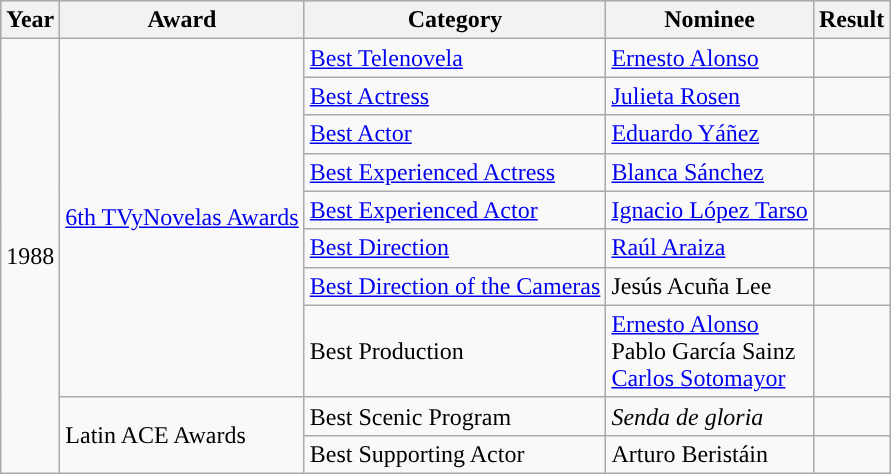<table class="wikitable">
<tr style="background:#b0c4de;">
<th>Year</th>
<th>Award</th>
<th>Category</th>
<th>Nominee</th>
<th>Result</th>
</tr>
<tr>
<td rowspan=10>1988</td>
<td rowspan=8><a href='#'>6th TVyNovelas Awards</a></td>
<td><a href='#'>Best Telenovela</a></td>
<td><a href='#'>Ernesto Alonso</a></td>
<td></td>
</tr>
<tr>
<td><a href='#'>Best Actress</a></td>
<td><a href='#'>Julieta Rosen</a></td>
<td></td>
</tr>
<tr>
<td><a href='#'>Best Actor</a></td>
<td><a href='#'>Eduardo Yáñez</a></td>
<td></td>
</tr>
<tr>
<td><a href='#'>Best Experienced Actress</a></td>
<td><a href='#'>Blanca Sánchez</a></td>
<td></td>
</tr>
<tr>
<td><a href='#'>Best Experienced Actor</a></td>
<td><a href='#'>Ignacio López Tarso</a></td>
<td></td>
</tr>
<tr>
<td><a href='#'>Best Direction</a></td>
<td><a href='#'>Raúl Araiza</a></td>
<td></td>
</tr>
<tr>
<td><a href='#'>Best Direction of the Cameras</a></td>
<td>Jesús Acuña Lee</td>
<td></td>
</tr>
<tr>
<td>Best Production</td>
<td><a href='#'>Ernesto Alonso</a> <br> Pablo García Sainz <br> <a href='#'>Carlos Sotomayor</a></td>
<td></td>
</tr>
<tr>
<td rowspan=2>Latin ACE Awards</td>
<td>Best Scenic Program</td>
<td><em>Senda de gloria</em></td>
<td></td>
</tr>
<tr>
<td>Best Supporting Actor</td>
<td>Arturo Beristáin</td>
<td></td>
</tr>
</table>
